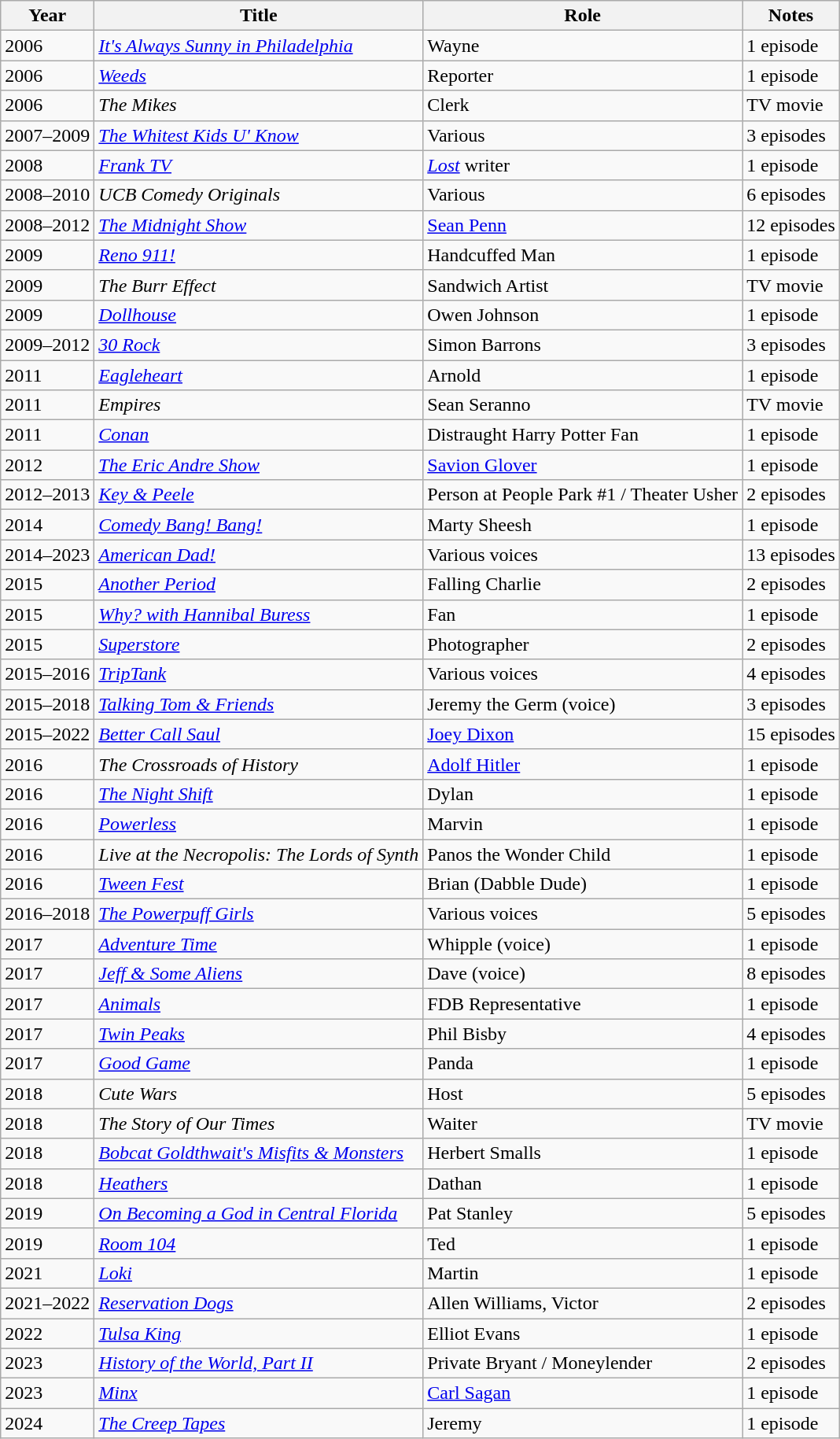<table class="wikitable sortable">
<tr>
<th>Year</th>
<th>Title</th>
<th>Role</th>
<th>Notes</th>
</tr>
<tr>
<td>2006</td>
<td><em><a href='#'>It's Always Sunny in Philadelphia</a></em></td>
<td>Wayne</td>
<td>1 episode</td>
</tr>
<tr>
<td>2006</td>
<td><a href='#'><em>Weeds</em></a></td>
<td>Reporter</td>
<td>1 episode</td>
</tr>
<tr>
<td>2006</td>
<td><em>The Mikes</em></td>
<td>Clerk</td>
<td>TV movie</td>
</tr>
<tr>
<td>2007–2009</td>
<td><em><a href='#'>The Whitest Kids U' Know</a></em></td>
<td>Various</td>
<td>3 episodes</td>
</tr>
<tr>
<td>2008</td>
<td><em><a href='#'>Frank TV</a></em></td>
<td><a href='#'><em>Lost</em></a> writer</td>
<td>1 episode</td>
</tr>
<tr>
<td>2008–2010</td>
<td><em>UCB Comedy Originals</em></td>
<td>Various</td>
<td>6 episodes</td>
</tr>
<tr>
<td>2008–2012</td>
<td><em><a href='#'>The Midnight Show</a></em></td>
<td><a href='#'>Sean Penn</a></td>
<td>12 episodes</td>
</tr>
<tr>
<td>2009</td>
<td><em><a href='#'>Reno 911!</a></em></td>
<td>Handcuffed Man</td>
<td>1 episode</td>
</tr>
<tr>
<td>2009</td>
<td><em>The Burr Effect</em></td>
<td>Sandwich Artist</td>
<td>TV movie</td>
</tr>
<tr>
<td>2009</td>
<td><a href='#'><em>Dollhouse</em></a></td>
<td>Owen Johnson</td>
<td>1 episode</td>
</tr>
<tr>
<td>2009–2012</td>
<td><em><a href='#'>30 Rock</a></em></td>
<td>Simon Barrons</td>
<td>3 episodes</td>
</tr>
<tr>
<td>2011</td>
<td><a href='#'><em>Eagleheart</em></a></td>
<td>Arnold</td>
<td>1 episode</td>
</tr>
<tr>
<td>2011</td>
<td><em>Empires</em></td>
<td>Sean Seranno</td>
<td>TV movie</td>
</tr>
<tr>
<td>2011</td>
<td><a href='#'><em>Conan</em></a></td>
<td>Distraught Harry Potter Fan</td>
<td>1 episode</td>
</tr>
<tr>
<td>2012</td>
<td><em><a href='#'>The Eric Andre Show</a></em></td>
<td><a href='#'>Savion Glover</a></td>
<td>1 episode</td>
</tr>
<tr>
<td>2012–2013</td>
<td><em><a href='#'>Key & Peele</a></em></td>
<td>Person at People Park #1 / Theater Usher</td>
<td>2 episodes</td>
</tr>
<tr>
<td>2014</td>
<td><a href='#'><em>Comedy Bang! Bang!</em></a></td>
<td>Marty Sheesh</td>
<td>1 episode</td>
</tr>
<tr>
<td>2014–2023</td>
<td><em><a href='#'>American Dad!</a></em></td>
<td>Various voices</td>
<td>13 episodes</td>
</tr>
<tr>
<td>2015</td>
<td><em><a href='#'>Another Period</a></em></td>
<td>Falling Charlie</td>
<td>2 episodes</td>
</tr>
<tr>
<td>2015</td>
<td><em><a href='#'>Why? with Hannibal Buress</a></em></td>
<td>Fan</td>
<td>1 episode</td>
</tr>
<tr>
<td>2015</td>
<td><a href='#'><em>Superstore</em></a></td>
<td>Photographer</td>
<td>2 episodes</td>
</tr>
<tr>
<td>2015–2016</td>
<td><em><a href='#'>TripTank</a></em></td>
<td>Various voices</td>
<td>4 episodes</td>
</tr>
<tr>
<td>2015–2018</td>
<td><em><a href='#'>Talking Tom & Friends</a></em></td>
<td>Jeremy the Germ (voice)</td>
<td>3 episodes</td>
</tr>
<tr>
<td>2015–2022</td>
<td><em><a href='#'>Better Call Saul</a></em></td>
<td><a href='#'>Joey Dixon</a></td>
<td>15 episodes</td>
</tr>
<tr>
<td>2016</td>
<td><em>The Crossroads of History</em></td>
<td><a href='#'>Adolf Hitler</a></td>
<td>1 episode</td>
</tr>
<tr>
<td>2016</td>
<td><a href='#'><em>The Night Shift</em></a></td>
<td>Dylan</td>
<td>1 episode</td>
</tr>
<tr>
<td>2016</td>
<td><em><a href='#'>Powerless</a></em></td>
<td>Marvin</td>
<td>1 episode</td>
</tr>
<tr>
<td>2016</td>
<td><em>Live at the Necropolis: The Lords of Synth</em></td>
<td>Panos the Wonder Child</td>
<td>1 episode</td>
</tr>
<tr>
<td>2016</td>
<td><em><a href='#'>Tween Fest</a></em></td>
<td>Brian (Dabble Dude)</td>
<td>1 episode</td>
</tr>
<tr>
<td>2016–2018</td>
<td><a href='#'><em>The Powerpuff Girls</em></a></td>
<td>Various voices</td>
<td>5 episodes</td>
</tr>
<tr>
<td>2017</td>
<td><em><a href='#'>Adventure Time</a></em></td>
<td>Whipple (voice)</td>
<td>1 episode</td>
</tr>
<tr>
<td>2017</td>
<td><em><a href='#'>Jeff & Some Aliens</a></em></td>
<td>Dave (voice)</td>
<td>8 episodes</td>
</tr>
<tr>
<td>2017</td>
<td><a href='#'><em>Animals</em></a></td>
<td>FDB Representative</td>
<td>1 episode</td>
</tr>
<tr>
<td>2017</td>
<td><a href='#'><em>Twin Peaks</em></a></td>
<td>Phil Bisby</td>
<td>4 episodes</td>
</tr>
<tr>
<td>2017</td>
<td><a href='#'><em>Good Game</em></a></td>
<td>Panda</td>
<td>1 episode</td>
</tr>
<tr>
<td>2018</td>
<td><em>Cute Wars</em></td>
<td>Host</td>
<td>5 episodes</td>
</tr>
<tr>
<td>2018</td>
<td><em>The Story of Our Times</em></td>
<td>Waiter</td>
<td>TV movie</td>
</tr>
<tr>
<td>2018</td>
<td><em><a href='#'>Bobcat Goldthwait's Misfits & Monsters</a></em></td>
<td>Herbert Smalls</td>
<td>1 episode</td>
</tr>
<tr>
<td>2018</td>
<td><a href='#'><em>Heathers</em></a></td>
<td>Dathan</td>
<td>1 episode</td>
</tr>
<tr>
<td>2019</td>
<td><em><a href='#'>On Becoming a God in Central Florida</a></em></td>
<td>Pat Stanley</td>
<td>5 episodes</td>
</tr>
<tr>
<td>2019</td>
<td><em><a href='#'>Room 104</a></em></td>
<td>Ted</td>
<td>1 episode</td>
</tr>
<tr>
<td>2021</td>
<td><em><a href='#'>Loki</a></em></td>
<td>Martin</td>
<td>1 episode</td>
</tr>
<tr>
<td>2021–2022</td>
<td><em><a href='#'>Reservation Dogs</a></em></td>
<td>Allen Williams, Victor</td>
<td>2 episodes</td>
</tr>
<tr>
<td>2022</td>
<td><em><a href='#'>Tulsa King</a></em></td>
<td>Elliot Evans</td>
<td>1 episode</td>
</tr>
<tr>
<td>2023</td>
<td><em><a href='#'>History of the World, Part II</a></em></td>
<td>Private Bryant / Moneylender</td>
<td>2 episodes</td>
</tr>
<tr>
<td>2023</td>
<td><em><a href='#'>Minx</a></em></td>
<td><a href='#'>Carl Sagan</a></td>
<td>1 episode</td>
</tr>
<tr>
<td>2024</td>
<td><em><a href='#'>The Creep Tapes</a></em></td>
<td>Jeremy</td>
<td>1 episode</td>
</tr>
</table>
